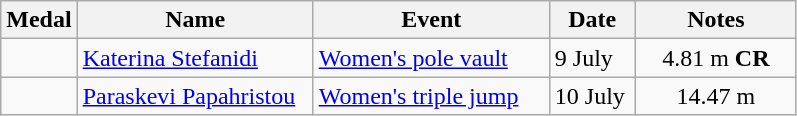<table class="wikitable sortable">
<tr>
<th>Medal</th>
<th width=150>Name</th>
<th width=150>Event</th>
<th width=50>Date</th>
<th width=100>Notes</th>
</tr>
<tr>
<td></td>
<td><a href='#'>Katerina Stefanidi</a></td>
<td><a href='#'>Women's pole vault</a></td>
<td>9 July</td>
<td align=center>4.81 m <strong>CR</strong></td>
</tr>
<tr>
<td></td>
<td><a href='#'>Paraskevi Papahristou</a></td>
<td><a href='#'>Women's triple jump</a></td>
<td>10 July</td>
<td align=center>14.47 m</td>
</tr>
</table>
